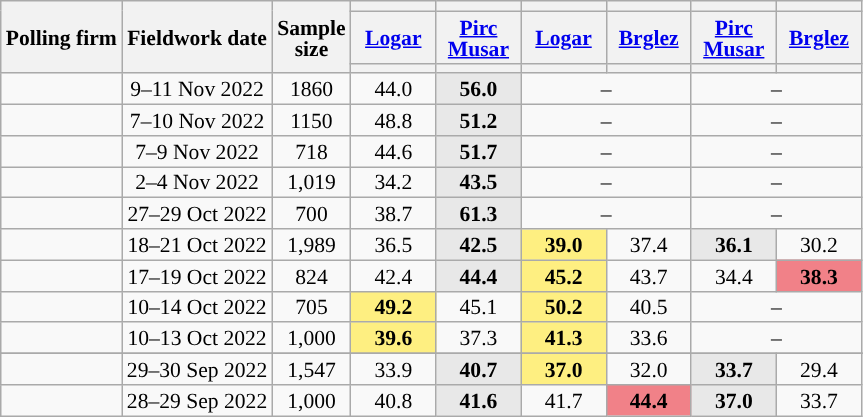<table class="wikitable sortable tpl-blanktable" style="text-align:center;font-size:90%;line-height:14px;">
<tr>
<th rowspan="3">Polling firm</th>
<th rowspan="3">Fieldwork date</th>
<th rowspan="3">Sample<br>size</th>
<th class="unsortable"></th>
<th class="unsortable"></th>
<th class="unsortable"></th>
<th class="unsortable"></th>
<th class="unsortable"></th>
<th class="unsortable"></th>
</tr>
<tr>
<th class="unsortable" style="width:50px;"><a href='#'>Logar</a><br></th>
<th class="unsortable" style="width:50px;"><a href='#'>Pirc Musar</a><br></th>
<th class="unsortable" style="width:50px;"><a href='#'>Logar</a><br></th>
<th class="unsortable" style="width:50px;"><a href='#'>Brglez</a><br></th>
<th class="unsortable" style="width:50px;"><a href='#'>Pirc Musar</a><br></th>
<th class="unsortable" style="width:50px;"><a href='#'>Brglez</a><br></th>
</tr>
<tr>
<th style="background:"></th>
<th style="background:"></th>
<th style="background:"></th>
<th style="background:"></th>
<th style="background:"></th>
<th style="background:"></th>
</tr>
<tr>
<td></td>
<td>9–11 Nov 2022</td>
<td>1860</td>
<td>44.0</td>
<td bgcolor=#E8E8E8><strong>56.0</strong></td>
<td colspan="2">–</td>
<td colspan="2">–</td>
</tr>
<tr>
<td></td>
<td>7–10 Nov 2022</td>
<td>1150</td>
<td>48.8</td>
<td bgcolor=#E8E8E8><strong>51.2</strong></td>
<td colspan="2">–</td>
<td colspan="2">–</td>
</tr>
<tr>
<td></td>
<td>7–9 Nov 2022</td>
<td>718</td>
<td>44.6</td>
<td bgcolor=#E8E8E8><strong>51.7</strong></td>
<td colspan="2">–</td>
<td colspan="2">–</td>
</tr>
<tr>
<td></td>
<td>2–4 Nov 2022</td>
<td>1,019</td>
<td>34.2</td>
<td bgcolor=#E8E8E8><strong>43.5</strong></td>
<td colspan="2">–</td>
<td colspan="2">–</td>
</tr>
<tr>
<td></td>
<td>27–29 Oct 2022</td>
<td>700</td>
<td>38.7</td>
<td bgcolor=#E8E8E8><strong>61.3</strong></td>
<td colspan="2">–</td>
<td colspan="2">–</td>
</tr>
<tr>
<td></td>
<td>18–21 Oct 2022</td>
<td>1,989</td>
<td>36.5</td>
<td bgcolor=#E8E8E8><strong>42.5</strong></td>
<td bgcolor=#FEEF81><strong>39.0</strong></td>
<td>37.4</td>
<td bgcolor=#E8E8E8><strong>36.1</strong></td>
<td>30.2</td>
</tr>
<tr>
<td></td>
<td>17–19 Oct 2022</td>
<td>824</td>
<td>42.4</td>
<td bgcolor=#E8E8E8><strong>44.4</strong></td>
<td bgcolor=#FEEF81><strong>45.2</strong></td>
<td>43.7</td>
<td>34.4</td>
<td bgcolor=#F18188><strong>38.3</strong></td>
</tr>
<tr>
<td></td>
<td>10–14 Oct 2022</td>
<td>705</td>
<td bgcolor=#FEEF81><strong>49.2</strong></td>
<td>45.1</td>
<td bgcolor=#FEEF81><strong>50.2</strong></td>
<td>40.5</td>
<td colspan=2>–</td>
</tr>
<tr>
<td></td>
<td>10–13 Oct 2022</td>
<td>1,000</td>
<td bgcolor=#FEEF81><strong>39.6</strong></td>
<td>37.3</td>
<td bgcolor=#FEEF81><strong>41.3</strong></td>
<td>33.6</td>
<td colspan=2>–</td>
</tr>
<tr>
</tr>
<tr>
<td></td>
<td>29–30 Sep 2022</td>
<td>1,547</td>
<td>33.9</td>
<td bgcolor=#E8E8E8><strong>40.7</strong></td>
<td bgcolor=#FEEF81><strong>37.0</strong></td>
<td>32.0</td>
<td bgcolor=#E8E8E8><strong>33.7</strong></td>
<td>29.4</td>
</tr>
<tr>
<td></td>
<td>28–29 Sep 2022</td>
<td>1,000</td>
<td>40.8</td>
<td bgcolor=#E8E8E8><strong>41.6</strong></td>
<td>41.7</td>
<td bgcolor=#F18188><strong>44.4</strong></td>
<td bgcolor=#E8E8E8><strong>37.0</strong></td>
<td>33.7</td>
</tr>
</table>
